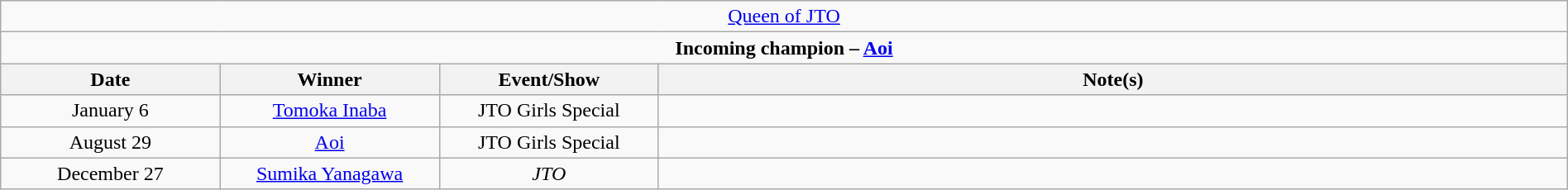<table class="wikitable" style="text-align:center; width:100%;">
<tr>
<td colspan="4" style="text-align: center;"><a href='#'>Queen of JTO</a></td>
</tr>
<tr>
<td colspan="4" style="text-align: center;"><strong>Incoming champion – <a href='#'>Aoi</a></strong></td>
</tr>
<tr>
<th width=14%>Date</th>
<th width=14%>Winner</th>
<th width=14%>Event/Show</th>
<th width=58%>Note(s)</th>
</tr>
<tr>
<td>January 6</td>
<td><a href='#'>Tomoka Inaba</a></td>
<td>JTO Girls Special</td>
<td></td>
</tr>
<tr>
<td>August 29</td>
<td><a href='#'>Aoi</a></td>
<td>JTO Girls Special</td>
<td></td>
</tr>
<tr>
<td>December 27</td>
<td><a href='#'>Sumika Yanagawa</a></td>
<td><em>JTO</em></td>
<td></td>
</tr>
</table>
